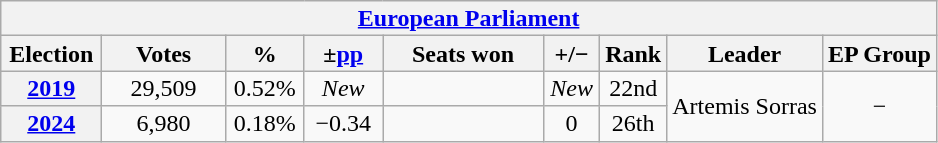<table class="wikitable" style="text-align:center; line-height:16px;">
<tr>
<th colspan="9"><a href='#'>European Parliament</a></th>
</tr>
<tr>
<th style="width:60px;">Election</th>
<th style="width:75px;">Votes</th>
<th style="width:45px;">%</th>
<th style="width:45px;">±<a href='#'>pp</a></th>
<th style="width:100px;">Seats won</th>
<th style="width:30px;">+/−</th>
<th style="width:30px;">Rank</th>
<th>Leader</th>
<th>EP Group</th>
</tr>
<tr>
<th><a href='#'>2019</a></th>
<td>29,509</td>
<td>0.52%</td>
<td><em>New</em></td>
<td></td>
<td><em>New</em></td>
<td>22nd</td>
<td rowspan="2">Artemis Sorras</td>
<td rowspan="2">−</td>
</tr>
<tr>
<th><a href='#'>2024</a></th>
<td>6,980</td>
<td>0.18%</td>
<td>−0.34</td>
<td></td>
<td> 0</td>
<td>26th</td>
</tr>
</table>
